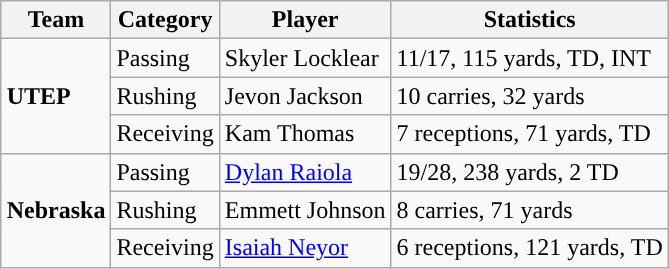<table class="wikitable" style="float: right;">
<tr>
<th>Team</th>
<th>Category</th>
<th>Player</th>
<th>Statistics</th>
</tr>
<tr>
<td rowspan=3><strong>UTEP</strong></td>
<td>Passing</td>
<td>Skyler Locklear</td>
<td>11/17, 115 yards, TD, INT</td>
</tr>
<tr>
<td>Rushing</td>
<td>Jevon Jackson</td>
<td>10 carries, 32 yards</td>
</tr>
<tr>
<td>Receiving</td>
<td>Kam Thomas</td>
<td>7 receptions, 71 yards, TD</td>
</tr>
<tr>
<td rowspan=3><strong>Nebraska</strong></td>
<td>Passing</td>
<td><a href='#'>Dylan Raiola</a></td>
<td>19/28, 238 yards, 2 TD</td>
</tr>
<tr>
<td>Rushing</td>
<td>Emmett Johnson</td>
<td>8 carries, 71 yards</td>
</tr>
<tr>
<td>Receiving</td>
<td><a href='#'>Isaiah Neyor</a></td>
<td>6 receptions, 121 yards, TD</td>
</tr>
</table>
